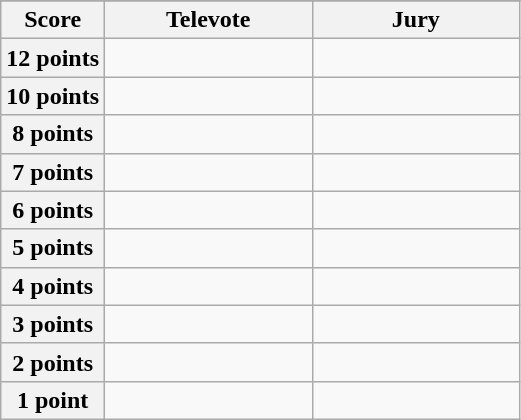<table class="wikitable">
<tr>
</tr>
<tr>
<th scope="col" width="20%">Score</th>
<th scope="col" width="40%">Televote</th>
<th scope="col" width="40%">Jury</th>
</tr>
<tr>
<th scope="row">12 points</th>
<td></td>
<td></td>
</tr>
<tr>
<th scope="row">10 points</th>
<td></td>
<td></td>
</tr>
<tr>
<th scope="row">8 points</th>
<td></td>
<td></td>
</tr>
<tr>
<th scope="row">7 points</th>
<td></td>
<td></td>
</tr>
<tr>
<th scope="row">6 points</th>
<td></td>
<td></td>
</tr>
<tr>
<th scope="row">5 points</th>
<td></td>
<td></td>
</tr>
<tr>
<th scope="row">4 points</th>
<td></td>
<td></td>
</tr>
<tr>
<th scope="row">3 points</th>
<td></td>
<td></td>
</tr>
<tr>
<th scope="row">2 points</th>
<td></td>
<td></td>
</tr>
<tr>
<th scope="row">1 point</th>
<td></td>
<td></td>
</tr>
</table>
